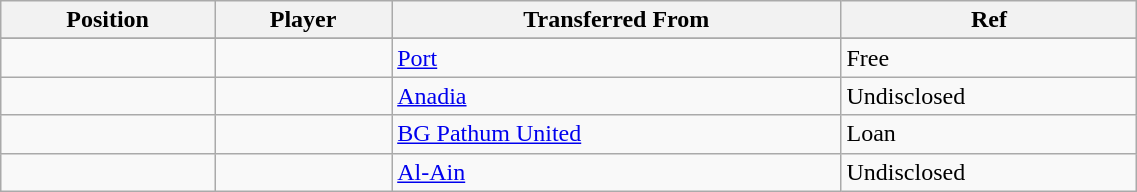<table class="wikitable sortable" style="width:60%; text-align:center; font-size:100%; text-align:left;">
<tr>
<th>Position</th>
<th>Player</th>
<th>Transferred From</th>
<th>Ref</th>
</tr>
<tr>
</tr>
<tr>
<td></td>
<td></td>
<td> <a href='#'>Port</a></td>
<td>Free </td>
</tr>
<tr>
<td></td>
<td></td>
<td> <a href='#'>Anadia</a></td>
<td>Undisclosed</td>
</tr>
<tr>
<td></td>
<td></td>
<td> <a href='#'>BG Pathum United</a></td>
<td>Loan</td>
</tr>
<tr>
<td></td>
<td></td>
<td> <a href='#'>Al-Ain</a></td>
<td>Undisclosed</td>
</tr>
</table>
